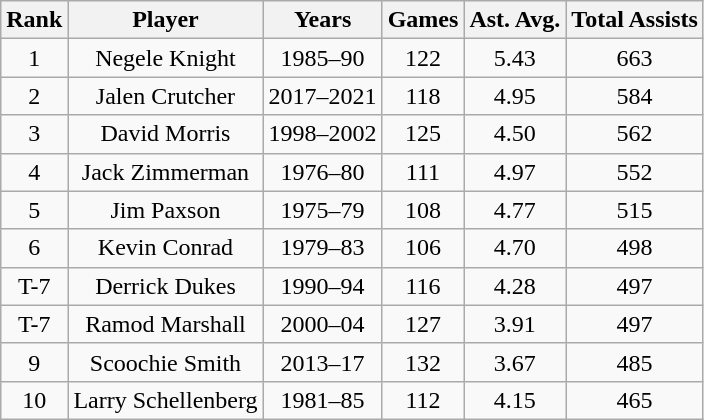<table class= "wikitable" style="text-align:center">
<tr>
<th>Rank</th>
<th>Player</th>
<th>Years</th>
<th>Games</th>
<th>Ast. Avg.</th>
<th>Total Assists</th>
</tr>
<tr>
<td>1</td>
<td>Negele Knight</td>
<td>1985–90</td>
<td>122</td>
<td>5.43</td>
<td>663</td>
</tr>
<tr>
<td>2</td>
<td>Jalen Crutcher</td>
<td>2017–2021</td>
<td>118</td>
<td>4.95</td>
<td>584</td>
</tr>
<tr>
<td>3</td>
<td>David Morris</td>
<td>1998–2002</td>
<td>125</td>
<td>4.50</td>
<td>562</td>
</tr>
<tr>
<td>4</td>
<td>Jack Zimmerman</td>
<td>1976–80</td>
<td>111</td>
<td>4.97</td>
<td>552</td>
</tr>
<tr>
<td>5</td>
<td>Jim Paxson</td>
<td>1975–79</td>
<td>108</td>
<td>4.77</td>
<td>515</td>
</tr>
<tr>
<td>6</td>
<td>Kevin Conrad</td>
<td>1979–83</td>
<td>106</td>
<td>4.70</td>
<td>498</td>
</tr>
<tr>
<td>T-7</td>
<td>Derrick Dukes</td>
<td>1990–94</td>
<td>116</td>
<td>4.28</td>
<td>497</td>
</tr>
<tr>
<td>T-7</td>
<td>Ramod Marshall</td>
<td>2000–04</td>
<td>127</td>
<td>3.91</td>
<td>497</td>
</tr>
<tr>
<td>9</td>
<td>Scoochie Smith</td>
<td>2013–17</td>
<td>132</td>
<td>3.67</td>
<td>485</td>
</tr>
<tr>
<td>10</td>
<td>Larry Schellenberg</td>
<td>1981–85</td>
<td>112</td>
<td>4.15</td>
<td>465</td>
</tr>
</table>
